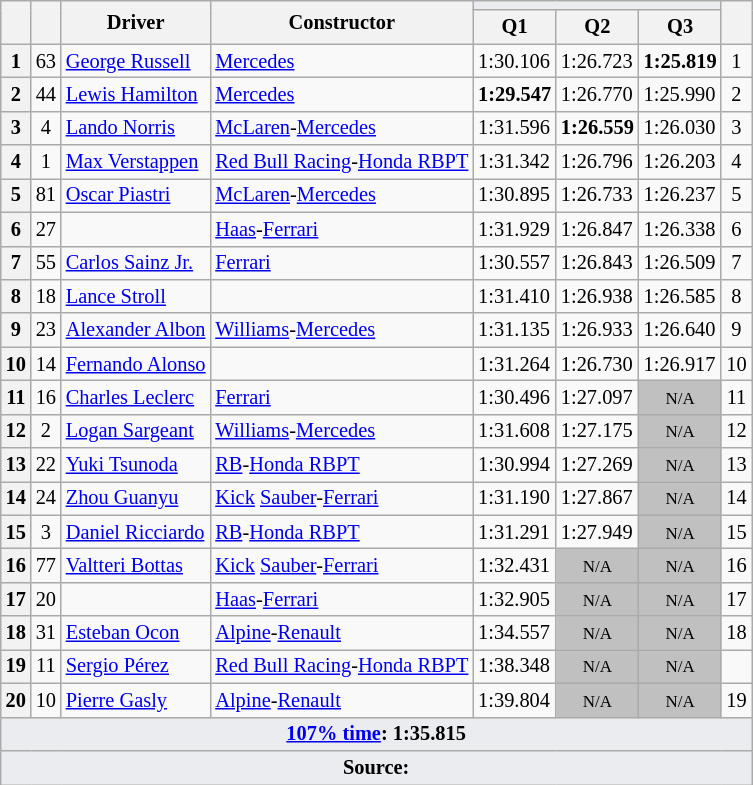<table class="wikitable sortable" style="font-size: 85%;">
<tr>
<th rowspan="2"></th>
<th rowspan="2"></th>
<th rowspan="2">Driver</th>
<th rowspan="2">Constructor</th>
<th colspan="3" style="background:#eaecf0; text-align:center;"></th>
<th rowspan="2"></th>
</tr>
<tr>
<th scope="col">Q1</th>
<th scope="col">Q2</th>
<th scope="col">Q3</th>
</tr>
<tr>
<th scope="row">1</th>
<td align="center">63</td>
<td data-sort-value="rus"> <a href='#'>George Russell</a></td>
<td><a href='#'>Mercedes</a></td>
<td>1:30.106</td>
<td>1:26.723</td>
<td><strong>1:25.819</strong></td>
<td align="center">1</td>
</tr>
<tr>
<th scope="row">2</th>
<td align="center">44</td>
<td data-sort-value="ham"> <a href='#'>Lewis Hamilton</a></td>
<td><a href='#'>Mercedes</a></td>
<td><strong>1:29.547</strong></td>
<td>1:26.770</td>
<td>1:25.990</td>
<td align="center">2</td>
</tr>
<tr>
<th scope="row">3</th>
<td align="center">4</td>
<td data-sort-value="nor"> <a href='#'>Lando Norris</a></td>
<td><a href='#'>McLaren</a>-<a href='#'>Mercedes</a></td>
<td>1:31.596</td>
<td><strong>1:26.559</strong></td>
<td>1:26.030</td>
<td align="center">3</td>
</tr>
<tr>
<th scope="row">4</th>
<td align="center">1</td>
<td data-sort-value="ver"> <a href='#'>Max Verstappen</a></td>
<td><a href='#'>Red Bull Racing</a>-<a href='#'>Honda RBPT</a></td>
<td>1:31.342</td>
<td>1:26.796</td>
<td>1:26.203</td>
<td align="center">4</td>
</tr>
<tr>
<th scope="row">5</th>
<td align="center">81</td>
<td data-sort-value="pia"> <a href='#'>Oscar Piastri</a></td>
<td><a href='#'>McLaren</a>-<a href='#'>Mercedes</a></td>
<td>1:30.895</td>
<td>1:26.733</td>
<td>1:26.237</td>
<td align="center">5</td>
</tr>
<tr>
<th scope="row">6</th>
<td align="center">27</td>
<td data-sort-value="hul"></td>
<td><a href='#'>Haas</a>-<a href='#'>Ferrari</a></td>
<td>1:31.929</td>
<td>1:26.847</td>
<td>1:26.338</td>
<td align="center">6</td>
</tr>
<tr>
<th scope="row">7</th>
<td align="center">55</td>
<td data-sort-value="sai"> <a href='#'>Carlos Sainz Jr.</a></td>
<td><a href='#'>Ferrari</a></td>
<td>1:30.557</td>
<td>1:26.843</td>
<td>1:26.509</td>
<td align="center">7</td>
</tr>
<tr>
<th scope="row">8</th>
<td align="center">18</td>
<td data-sort-value="str"> <a href='#'>Lance Stroll</a></td>
<td></td>
<td>1:31.410</td>
<td>1:26.938</td>
<td>1:26.585</td>
<td align="center">8</td>
</tr>
<tr>
<th scope="row">9</th>
<td align="center">23</td>
<td data-sort-value="alb"> <a href='#'>Alexander Albon</a></td>
<td><a href='#'>Williams</a>-<a href='#'>Mercedes</a></td>
<td>1:31.135</td>
<td>1:26.933</td>
<td>1:26.640</td>
<td align="center">9</td>
</tr>
<tr>
<th scope="row">10</th>
<td align="center">14</td>
<td data-sort-value="alo"> <a href='#'>Fernando Alonso</a></td>
<td></td>
<td>1:31.264</td>
<td>1:26.730</td>
<td>1:26.917</td>
<td align="center">10</td>
</tr>
<tr>
<th scope="row">11</th>
<td align="center">16</td>
<td data-sort-value="lec"> <a href='#'>Charles Leclerc</a></td>
<td><a href='#'>Ferrari</a></td>
<td>1:30.496</td>
<td>1:27.097</td>
<td data-sort-value="11" align="center" style="background: silver"><small>N/A</small></td>
<td align="center">11</td>
</tr>
<tr>
<th scope="row">12</th>
<td align="center">2</td>
<td data-sort-value="sar"> <a href='#'>Logan Sargeant</a></td>
<td><a href='#'>Williams</a>-<a href='#'>Mercedes</a></td>
<td>1:31.608</td>
<td>1:27.175</td>
<td data-sort-value="12" align="center" style="background: silver"><small>N/A</small></td>
<td align="center">12</td>
</tr>
<tr>
<th scope="row">13</th>
<td align="center">22</td>
<td data-sort-value="tsu"> <a href='#'>Yuki Tsunoda</a></td>
<td><a href='#'>RB</a>-<a href='#'>Honda RBPT</a></td>
<td>1:30.994</td>
<td>1:27.269</td>
<td data-sort-value="13" align="center" style="background: silver"><small>N/A</small></td>
<td align="center">13</td>
</tr>
<tr>
<th scope="row">14</th>
<td align="center">24</td>
<td data-sort-value="zho"> <a href='#'>Zhou Guanyu</a></td>
<td><a href='#'>Kick</a> <a href='#'>Sauber</a>-<a href='#'>Ferrari</a></td>
<td>1:31.190</td>
<td>1:27.867</td>
<td data-sort-value="14" align="center" style="background: silver"><small>N/A</small></td>
<td align="center">14</td>
</tr>
<tr>
<th scope="row">15</th>
<td align="center">3</td>
<td data-sort-value="ric"> <a href='#'>Daniel Ricciardo</a></td>
<td><a href='#'>RB</a>-<a href='#'>Honda RBPT</a></td>
<td>1:31.291</td>
<td>1:27.949</td>
<td data-sort-value="15" align="center" style="background: silver"><small>N/A</small></td>
<td align="center">15</td>
</tr>
<tr>
<th scope="row">16</th>
<td align="center">77</td>
<td data-sort-value="bot"> <a href='#'>Valtteri Bottas</a></td>
<td><a href='#'>Kick</a> <a href='#'>Sauber</a>-<a href='#'>Ferrari</a></td>
<td>1:32.431</td>
<td data-sort-value="16" align="center" style="background: silver"><small>N/A</small></td>
<td data-sort-value="16" align="center" style="background: silver"><small>N/A</small></td>
<td align="center">16</td>
</tr>
<tr>
<th scope="row">17</th>
<td align="center">20</td>
<td data-sort-value="mAG"></td>
<td><a href='#'>Haas</a>-<a href='#'>Ferrari</a></td>
<td>1:32.905</td>
<td data-sort-value="17" align="center" style="background: silver"><small>N/A</small></td>
<td data-sort-value="17" align="center" style="background: silver"><small>N/A</small></td>
<td align="center">17</td>
</tr>
<tr>
<th scope="row">18</th>
<td align="center">31</td>
<td data-sort-value="oco"> <a href='#'>Esteban Ocon</a></td>
<td><a href='#'>Alpine</a>-<a href='#'>Renault</a></td>
<td>1:34.557</td>
<td data-sort-value="18" align="center" style="background: silver"><small>N/A</small></td>
<td data-sort-value="18" align="center" style="background: silver"><small>N/A</small></td>
<td align="center">18</td>
</tr>
<tr>
<th scope="row">19</th>
<td align="center">11</td>
<td data-sort-value="per"> <a href='#'>Sergio Pérez</a></td>
<td><a href='#'>Red Bull Racing</a>-<a href='#'>Honda RBPT</a></td>
<td>1:38.348</td>
<td data-sort-value="19" align="center" style="background: silver"><small>N/A</small></td>
<td data-sort-value="19" align="center" style="background: silver"><small>N/A</small></td>
<td align="center" data-sort-value="20"></td>
</tr>
<tr>
<th scope="row">20</th>
<td align="center">10</td>
<td data-sort-value="gas"> <a href='#'>Pierre Gasly</a></td>
<td><a href='#'>Alpine</a>-<a href='#'>Renault</a></td>
<td>1:39.804</td>
<td data-sort-value="20" align="center" style="background: silver"><small>N/A</small></td>
<td data-sort-value="20" align="center" style="background: silver"><small>N/A</small></td>
<td align="center" data-sort-value="19" align="center">19</td>
</tr>
<tr class="sortbottom">
<td colspan="8" style="background-color:#eaecf0;text-align:center"><strong><a href='#'>107% time</a>: 1:35.815</strong></td>
</tr>
<tr class="sortbottom">
<td colspan="8" style="background-color:#eaecf0;text-align:center"><strong>Source:</strong></td>
</tr>
</table>
